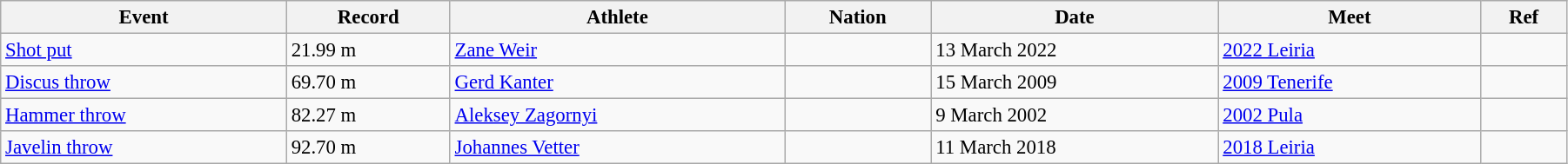<table class="wikitable" style="font-size:95%; width: 95%;">
<tr>
<th>Event</th>
<th>Record</th>
<th>Athlete</th>
<th>Nation</th>
<th>Date</th>
<th>Meet</th>
<th>Ref</th>
</tr>
<tr>
<td><a href='#'>Shot put</a></td>
<td>21.99 m</td>
<td><a href='#'>Zane Weir</a></td>
<td></td>
<td>13 March 2022</td>
<td><a href='#'>2022 Leiria</a></td>
<td></td>
</tr>
<tr>
<td><a href='#'>Discus throw</a></td>
<td>69.70 m</td>
<td><a href='#'>Gerd Kanter</a></td>
<td></td>
<td>15 March 2009</td>
<td><a href='#'>2009 Tenerife</a></td>
<td></td>
</tr>
<tr>
<td><a href='#'>Hammer throw</a></td>
<td>82.27 m</td>
<td><a href='#'>Aleksey Zagornyi</a></td>
<td></td>
<td>9 March 2002</td>
<td><a href='#'>2002 Pula</a></td>
<td></td>
</tr>
<tr>
<td><a href='#'>Javelin throw</a></td>
<td>92.70 m</td>
<td><a href='#'>Johannes Vetter</a></td>
<td></td>
<td>11 March 2018</td>
<td><a href='#'>2018 Leiria</a></td>
<td></td>
</tr>
</table>
